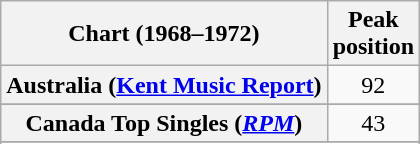<table class="wikitable sortable plainrowheaders">
<tr>
<th scope="col">Chart (1968–1972)</th>
<th scope="col">Peak<br>position</th>
</tr>
<tr>
<th scope="row">Australia (<a href='#'>Kent Music Report</a>)</th>
<td align="center">92</td>
</tr>
<tr>
</tr>
<tr>
<th scope="row">Canada Top Singles (<em><a href='#'>RPM</a></em>)</th>
<td align="center">43</td>
</tr>
<tr>
</tr>
<tr>
</tr>
</table>
